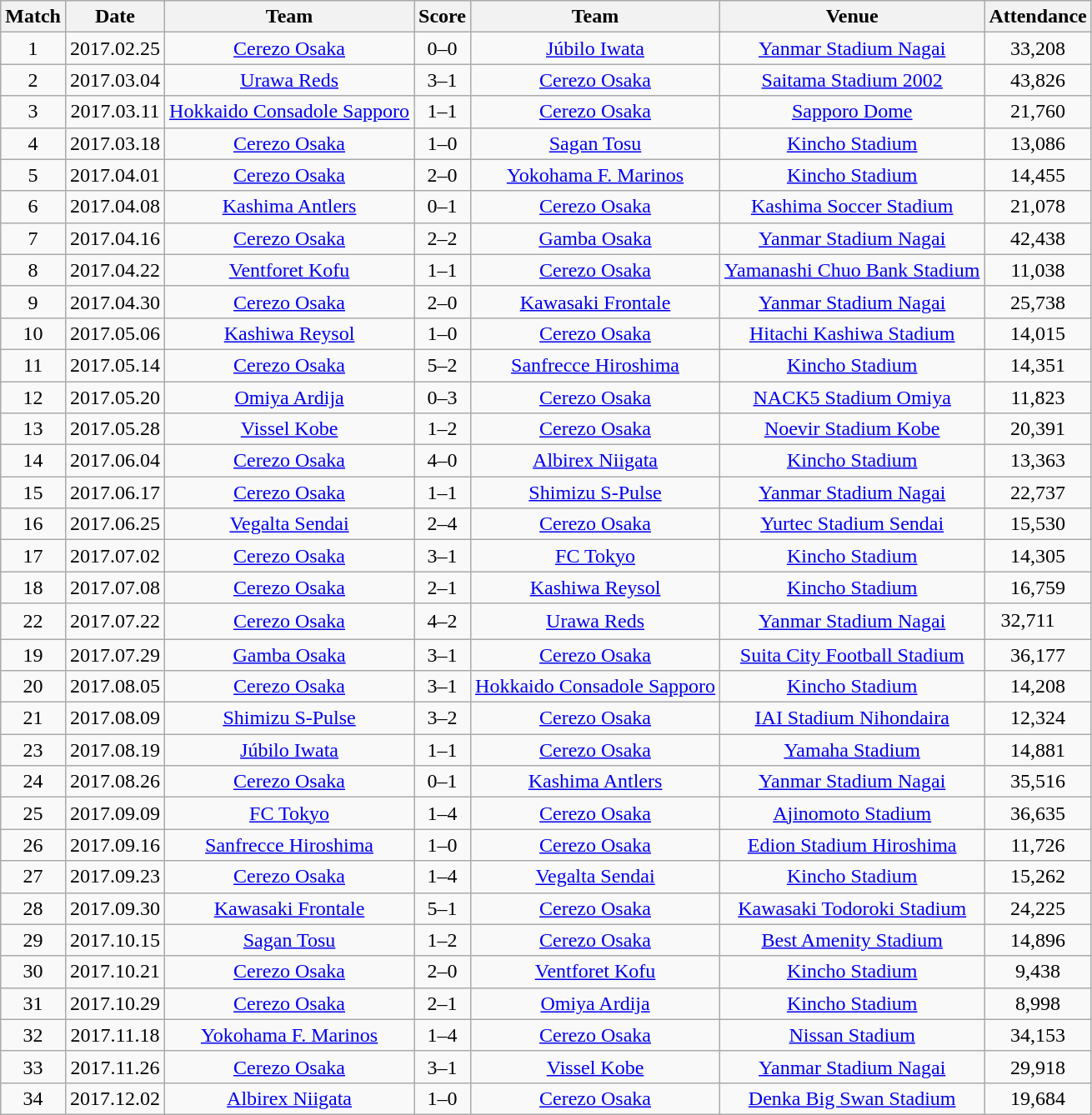<table class="wikitable" style="text-align:center;">
<tr>
<th>Match</th>
<th>Date</th>
<th>Team</th>
<th>Score</th>
<th>Team</th>
<th>Venue</th>
<th>Attendance</th>
</tr>
<tr>
<td>1</td>
<td>2017.02.25</td>
<td><a href='#'>Cerezo Osaka</a></td>
<td>0–0</td>
<td><a href='#'>Júbilo Iwata</a></td>
<td><a href='#'>Yanmar Stadium Nagai</a></td>
<td>33,208</td>
</tr>
<tr>
<td>2</td>
<td>2017.03.04</td>
<td><a href='#'>Urawa Reds</a></td>
<td>3–1</td>
<td><a href='#'>Cerezo Osaka</a></td>
<td><a href='#'>Saitama Stadium 2002</a></td>
<td>43,826</td>
</tr>
<tr>
<td>3</td>
<td>2017.03.11</td>
<td><a href='#'>Hokkaido Consadole Sapporo</a></td>
<td>1–1</td>
<td><a href='#'>Cerezo Osaka</a></td>
<td><a href='#'>Sapporo Dome</a></td>
<td>21,760</td>
</tr>
<tr>
<td>4</td>
<td>2017.03.18</td>
<td><a href='#'>Cerezo Osaka</a></td>
<td>1–0</td>
<td><a href='#'>Sagan Tosu</a></td>
<td><a href='#'>Kincho Stadium</a></td>
<td>13,086</td>
</tr>
<tr>
<td>5</td>
<td>2017.04.01</td>
<td><a href='#'>Cerezo Osaka</a></td>
<td>2–0</td>
<td><a href='#'>Yokohama F. Marinos</a></td>
<td><a href='#'>Kincho Stadium</a></td>
<td>14,455</td>
</tr>
<tr>
<td>6</td>
<td>2017.04.08</td>
<td><a href='#'>Kashima Antlers</a></td>
<td>0–1</td>
<td><a href='#'>Cerezo Osaka</a></td>
<td><a href='#'>Kashima Soccer Stadium</a></td>
<td>21,078</td>
</tr>
<tr>
<td>7</td>
<td>2017.04.16</td>
<td><a href='#'>Cerezo Osaka</a></td>
<td>2–2</td>
<td><a href='#'>Gamba Osaka</a></td>
<td><a href='#'>Yanmar Stadium Nagai</a></td>
<td>42,438</td>
</tr>
<tr>
<td>8</td>
<td>2017.04.22</td>
<td><a href='#'>Ventforet Kofu</a></td>
<td>1–1</td>
<td><a href='#'>Cerezo Osaka</a></td>
<td><a href='#'>Yamanashi Chuo Bank Stadium</a></td>
<td>11,038</td>
</tr>
<tr>
<td>9</td>
<td>2017.04.30</td>
<td><a href='#'>Cerezo Osaka</a></td>
<td>2–0</td>
<td><a href='#'>Kawasaki Frontale</a></td>
<td><a href='#'>Yanmar Stadium Nagai</a></td>
<td>25,738</td>
</tr>
<tr>
<td>10</td>
<td>2017.05.06</td>
<td><a href='#'>Kashiwa Reysol</a></td>
<td>1–0</td>
<td><a href='#'>Cerezo Osaka</a></td>
<td><a href='#'>Hitachi Kashiwa Stadium</a></td>
<td>14,015</td>
</tr>
<tr>
<td>11</td>
<td>2017.05.14</td>
<td><a href='#'>Cerezo Osaka</a></td>
<td>5–2</td>
<td><a href='#'>Sanfrecce Hiroshima</a></td>
<td><a href='#'>Kincho Stadium</a></td>
<td>14,351</td>
</tr>
<tr>
<td>12</td>
<td>2017.05.20</td>
<td><a href='#'>Omiya Ardija</a></td>
<td>0–3</td>
<td><a href='#'>Cerezo Osaka</a></td>
<td><a href='#'>NACK5 Stadium Omiya</a></td>
<td>11,823</td>
</tr>
<tr>
<td>13</td>
<td>2017.05.28</td>
<td><a href='#'>Vissel Kobe</a></td>
<td>1–2</td>
<td><a href='#'>Cerezo Osaka</a></td>
<td><a href='#'>Noevir Stadium Kobe</a></td>
<td>20,391</td>
</tr>
<tr>
<td>14</td>
<td>2017.06.04</td>
<td><a href='#'>Cerezo Osaka</a></td>
<td>4–0</td>
<td><a href='#'>Albirex Niigata</a></td>
<td><a href='#'>Kincho Stadium</a></td>
<td>13,363</td>
</tr>
<tr>
<td>15</td>
<td>2017.06.17</td>
<td><a href='#'>Cerezo Osaka</a></td>
<td>1–1</td>
<td><a href='#'>Shimizu S-Pulse</a></td>
<td><a href='#'>Yanmar Stadium Nagai</a></td>
<td>22,737</td>
</tr>
<tr>
<td>16</td>
<td>2017.06.25</td>
<td><a href='#'>Vegalta Sendai</a></td>
<td>2–4</td>
<td><a href='#'>Cerezo Osaka</a></td>
<td><a href='#'>Yurtec Stadium Sendai</a></td>
<td>15,530</td>
</tr>
<tr>
<td>17</td>
<td>2017.07.02</td>
<td><a href='#'>Cerezo Osaka</a></td>
<td>3–1</td>
<td><a href='#'>FC Tokyo</a></td>
<td><a href='#'>Kincho Stadium</a></td>
<td>14,305</td>
</tr>
<tr>
<td>18</td>
<td>2017.07.08</td>
<td><a href='#'>Cerezo Osaka</a></td>
<td>2–1</td>
<td><a href='#'>Kashiwa Reysol</a></td>
<td><a href='#'>Kincho Stadium</a></td>
<td>16,759</td>
</tr>
<tr>
<td>22</td>
<td>2017.07.22</td>
<td><a href='#'>Cerezo Osaka</a></td>
<td>4–2</td>
<td><a href='#'>Urawa Reds</a></td>
<td><a href='#'>Yanmar Stadium Nagai</a></td>
<td>32,711　</td>
</tr>
<tr>
<td>19</td>
<td>2017.07.29</td>
<td><a href='#'>Gamba Osaka</a></td>
<td>3–1</td>
<td><a href='#'>Cerezo Osaka</a></td>
<td><a href='#'>Suita City Football Stadium</a></td>
<td>36,177</td>
</tr>
<tr>
<td>20</td>
<td>2017.08.05</td>
<td><a href='#'>Cerezo Osaka</a></td>
<td>3–1</td>
<td><a href='#'>Hokkaido Consadole Sapporo</a></td>
<td><a href='#'>Kincho Stadium</a></td>
<td>14,208</td>
</tr>
<tr>
<td>21</td>
<td>2017.08.09</td>
<td><a href='#'>Shimizu S-Pulse</a></td>
<td>3–2</td>
<td><a href='#'>Cerezo Osaka</a></td>
<td><a href='#'>IAI Stadium Nihondaira</a></td>
<td>12,324</td>
</tr>
<tr>
<td>23</td>
<td>2017.08.19</td>
<td><a href='#'>Júbilo Iwata</a></td>
<td>1–1</td>
<td><a href='#'>Cerezo Osaka</a></td>
<td><a href='#'>Yamaha Stadium</a></td>
<td>14,881</td>
</tr>
<tr>
<td>24</td>
<td>2017.08.26</td>
<td><a href='#'>Cerezo Osaka</a></td>
<td>0–1</td>
<td><a href='#'>Kashima Antlers</a></td>
<td><a href='#'>Yanmar Stadium Nagai</a></td>
<td>35,516</td>
</tr>
<tr>
<td>25</td>
<td>2017.09.09</td>
<td><a href='#'>FC Tokyo</a></td>
<td>1–4</td>
<td><a href='#'>Cerezo Osaka</a></td>
<td><a href='#'>Ajinomoto Stadium</a></td>
<td>36,635</td>
</tr>
<tr>
<td>26</td>
<td>2017.09.16</td>
<td><a href='#'>Sanfrecce Hiroshima</a></td>
<td>1–0</td>
<td><a href='#'>Cerezo Osaka</a></td>
<td><a href='#'>Edion Stadium Hiroshima</a></td>
<td>11,726</td>
</tr>
<tr>
<td>27</td>
<td>2017.09.23</td>
<td><a href='#'>Cerezo Osaka</a></td>
<td>1–4</td>
<td><a href='#'>Vegalta Sendai</a></td>
<td><a href='#'>Kincho Stadium</a></td>
<td>15,262</td>
</tr>
<tr>
<td>28</td>
<td>2017.09.30</td>
<td><a href='#'>Kawasaki Frontale</a></td>
<td>5–1</td>
<td><a href='#'>Cerezo Osaka</a></td>
<td><a href='#'>Kawasaki Todoroki Stadium</a></td>
<td>24,225</td>
</tr>
<tr>
<td>29</td>
<td>2017.10.15</td>
<td><a href='#'>Sagan Tosu</a></td>
<td>1–2</td>
<td><a href='#'>Cerezo Osaka</a></td>
<td><a href='#'>Best Amenity Stadium</a></td>
<td>14,896</td>
</tr>
<tr>
<td>30</td>
<td>2017.10.21</td>
<td><a href='#'>Cerezo Osaka</a></td>
<td>2–0</td>
<td><a href='#'>Ventforet Kofu</a></td>
<td><a href='#'>Kincho Stadium</a></td>
<td>9,438</td>
</tr>
<tr>
<td>31</td>
<td>2017.10.29</td>
<td><a href='#'>Cerezo Osaka</a></td>
<td>2–1</td>
<td><a href='#'>Omiya Ardija</a></td>
<td><a href='#'>Kincho Stadium</a></td>
<td>8,998</td>
</tr>
<tr>
<td>32</td>
<td>2017.11.18</td>
<td><a href='#'>Yokohama F. Marinos</a></td>
<td>1–4</td>
<td><a href='#'>Cerezo Osaka</a></td>
<td><a href='#'>Nissan Stadium</a></td>
<td>34,153</td>
</tr>
<tr>
<td>33</td>
<td>2017.11.26</td>
<td><a href='#'>Cerezo Osaka</a></td>
<td>3–1</td>
<td><a href='#'>Vissel Kobe</a></td>
<td><a href='#'>Yanmar Stadium Nagai</a></td>
<td>29,918</td>
</tr>
<tr>
<td>34</td>
<td>2017.12.02</td>
<td><a href='#'>Albirex Niigata</a></td>
<td>1–0</td>
<td><a href='#'>Cerezo Osaka</a></td>
<td><a href='#'>Denka Big Swan Stadium</a></td>
<td>19,684</td>
</tr>
</table>
